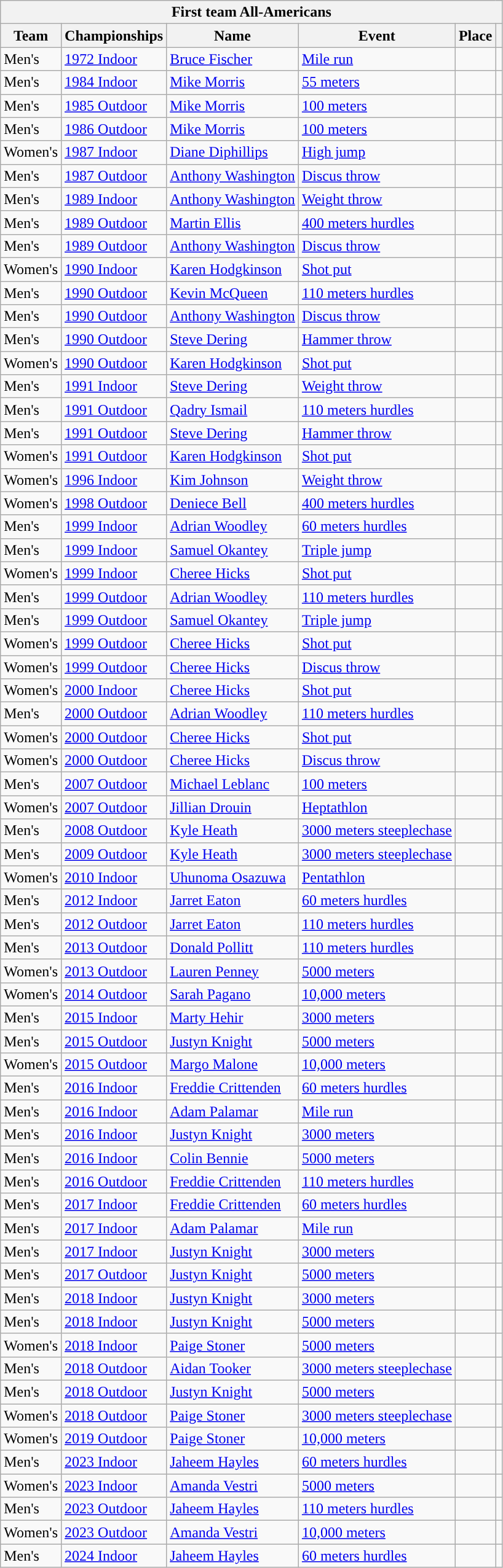<table class="wikitable sortable">
<tr>
<th colspan="6">First team All-Americans</th>
</tr>
<tr>
<th scope="col">Team</th>
<th scope="col">Championships</th>
<th scope="col">Name</th>
<th scope="col">Event</th>
<th scope="col">Place</th>
<th scope="col"></th>
</tr>
<tr>
<td>Men's</td>
<td><a href='#'>1972 Indoor</a></td>
<td><a href='#'>Bruce Fischer</a></td>
<td><a href='#'>Mile run</a></td>
<td></td>
<td></td>
</tr>
<tr>
<td>Men's</td>
<td><a href='#'>1984 Indoor</a></td>
<td><a href='#'>Mike Morris</a></td>
<td><a href='#'>55 meters</a></td>
<td></td>
<td></td>
</tr>
<tr>
<td>Men's</td>
<td><a href='#'>1985 Outdoor</a></td>
<td><a href='#'>Mike Morris</a></td>
<td><a href='#'>100 meters</a></td>
<td></td>
<td></td>
</tr>
<tr>
<td>Men's</td>
<td><a href='#'>1986 Outdoor</a></td>
<td><a href='#'>Mike Morris</a></td>
<td><a href='#'>100 meters</a></td>
<td></td>
<td></td>
</tr>
<tr>
<td>Women's</td>
<td><a href='#'>1987 Indoor</a></td>
<td><a href='#'>Diane Diphillips</a></td>
<td><a href='#'>High jump</a></td>
<td></td>
<td></td>
</tr>
<tr>
<td>Men's</td>
<td><a href='#'>1987 Outdoor</a></td>
<td><a href='#'>Anthony Washington</a></td>
<td><a href='#'>Discus throw</a></td>
<td></td>
<td></td>
</tr>
<tr>
<td>Men's</td>
<td><a href='#'>1989 Indoor</a></td>
<td><a href='#'>Anthony Washington</a></td>
<td><a href='#'>Weight throw</a></td>
<td></td>
<td></td>
</tr>
<tr>
<td>Men's</td>
<td><a href='#'>1989 Outdoor</a></td>
<td><a href='#'>Martin Ellis</a></td>
<td><a href='#'>400 meters hurdles</a></td>
<td></td>
<td></td>
</tr>
<tr>
<td>Men's</td>
<td><a href='#'>1989 Outdoor</a></td>
<td><a href='#'>Anthony Washington</a></td>
<td><a href='#'>Discus throw</a></td>
<td></td>
<td></td>
</tr>
<tr>
<td>Women's</td>
<td><a href='#'>1990 Indoor</a></td>
<td><a href='#'>Karen Hodgkinson</a></td>
<td><a href='#'>Shot put</a></td>
<td></td>
<td></td>
</tr>
<tr>
<td>Men's</td>
<td><a href='#'>1990 Outdoor</a></td>
<td><a href='#'>Kevin McQueen</a></td>
<td><a href='#'>110 meters hurdles</a></td>
<td></td>
<td></td>
</tr>
<tr>
<td>Men's</td>
<td><a href='#'>1990 Outdoor</a></td>
<td><a href='#'>Anthony Washington</a></td>
<td><a href='#'>Discus throw</a></td>
<td></td>
<td></td>
</tr>
<tr>
<td>Men's</td>
<td><a href='#'>1990 Outdoor</a></td>
<td><a href='#'>Steve Dering</a></td>
<td><a href='#'>Hammer throw</a></td>
<td></td>
<td></td>
</tr>
<tr>
<td>Women's</td>
<td><a href='#'>1990 Outdoor</a></td>
<td><a href='#'>Karen Hodgkinson</a></td>
<td><a href='#'>Shot put</a></td>
<td></td>
<td></td>
</tr>
<tr>
<td>Men's</td>
<td><a href='#'>1991 Indoor</a></td>
<td><a href='#'>Steve Dering</a></td>
<td><a href='#'>Weight throw</a></td>
<td></td>
<td></td>
</tr>
<tr>
<td>Men's</td>
<td><a href='#'>1991 Outdoor</a></td>
<td><a href='#'>Qadry Ismail</a></td>
<td><a href='#'>110 meters hurdles</a></td>
<td></td>
<td></td>
</tr>
<tr>
<td>Men's</td>
<td><a href='#'>1991 Outdoor</a></td>
<td><a href='#'>Steve Dering</a></td>
<td><a href='#'>Hammer throw</a></td>
<td></td>
<td></td>
</tr>
<tr>
<td>Women's</td>
<td><a href='#'>1991 Outdoor</a></td>
<td><a href='#'>Karen Hodgkinson</a></td>
<td><a href='#'>Shot put</a></td>
<td></td>
<td></td>
</tr>
<tr>
<td>Women's</td>
<td><a href='#'>1996 Indoor</a></td>
<td><a href='#'>Kim Johnson</a></td>
<td><a href='#'>Weight throw</a></td>
<td></td>
<td></td>
</tr>
<tr>
<td>Women's</td>
<td><a href='#'>1998 Outdoor</a></td>
<td><a href='#'>Deniece Bell</a></td>
<td><a href='#'>400 meters hurdles</a></td>
<td></td>
<td></td>
</tr>
<tr>
<td>Men's</td>
<td><a href='#'>1999 Indoor</a></td>
<td><a href='#'>Adrian Woodley</a></td>
<td><a href='#'>60 meters hurdles</a></td>
<td></td>
<td></td>
</tr>
<tr>
<td>Men's</td>
<td><a href='#'>1999 Indoor</a></td>
<td><a href='#'>Samuel Okantey</a></td>
<td><a href='#'>Triple jump</a></td>
<td></td>
<td></td>
</tr>
<tr>
<td>Women's</td>
<td><a href='#'>1999 Indoor</a></td>
<td><a href='#'>Cheree Hicks</a></td>
<td><a href='#'>Shot put</a></td>
<td></td>
<td></td>
</tr>
<tr>
<td>Men's</td>
<td><a href='#'>1999 Outdoor</a></td>
<td><a href='#'>Adrian Woodley</a></td>
<td><a href='#'>110 meters hurdles</a></td>
<td></td>
<td></td>
</tr>
<tr>
<td>Men's</td>
<td><a href='#'>1999 Outdoor</a></td>
<td><a href='#'>Samuel Okantey</a></td>
<td><a href='#'>Triple jump</a></td>
<td></td>
<td></td>
</tr>
<tr>
<td>Women's</td>
<td><a href='#'>1999 Outdoor</a></td>
<td><a href='#'>Cheree Hicks</a></td>
<td><a href='#'>Shot put</a></td>
<td></td>
<td></td>
</tr>
<tr>
<td>Women's</td>
<td><a href='#'>1999 Outdoor</a></td>
<td><a href='#'>Cheree Hicks</a></td>
<td><a href='#'>Discus throw</a></td>
<td></td>
<td></td>
</tr>
<tr>
<td>Women's</td>
<td><a href='#'>2000 Indoor</a></td>
<td><a href='#'>Cheree Hicks</a></td>
<td><a href='#'>Shot put</a></td>
<td></td>
<td></td>
</tr>
<tr>
<td>Men's</td>
<td><a href='#'>2000 Outdoor</a></td>
<td><a href='#'>Adrian Woodley</a></td>
<td><a href='#'>110 meters hurdles</a></td>
<td></td>
<td></td>
</tr>
<tr>
<td>Women's</td>
<td><a href='#'>2000 Outdoor</a></td>
<td><a href='#'>Cheree Hicks</a></td>
<td><a href='#'>Shot put</a></td>
<td></td>
<td></td>
</tr>
<tr>
<td>Women's</td>
<td><a href='#'>2000 Outdoor</a></td>
<td><a href='#'>Cheree Hicks</a></td>
<td><a href='#'>Discus throw</a></td>
<td></td>
<td></td>
</tr>
<tr>
<td>Men's</td>
<td><a href='#'>2007 Outdoor</a></td>
<td><a href='#'>Michael Leblanc</a></td>
<td><a href='#'>100 meters</a></td>
<td></td>
<td></td>
</tr>
<tr>
<td>Women's</td>
<td><a href='#'>2007 Outdoor</a></td>
<td><a href='#'>Jillian Drouin</a></td>
<td><a href='#'>Heptathlon</a></td>
<td></td>
<td></td>
</tr>
<tr>
<td>Men's</td>
<td><a href='#'>2008 Outdoor</a></td>
<td><a href='#'>Kyle Heath</a></td>
<td><a href='#'>3000 meters steeplechase</a></td>
<td></td>
<td></td>
</tr>
<tr>
<td>Men's</td>
<td><a href='#'>2009 Outdoor</a></td>
<td><a href='#'>Kyle Heath</a></td>
<td><a href='#'>3000 meters steeplechase</a></td>
<td></td>
<td></td>
</tr>
<tr>
<td>Women's</td>
<td><a href='#'>2010 Indoor</a></td>
<td><a href='#'>Uhunoma Osazuwa</a></td>
<td><a href='#'>Pentathlon</a></td>
<td></td>
<td></td>
</tr>
<tr>
<td>Men's</td>
<td><a href='#'>2012 Indoor</a></td>
<td><a href='#'>Jarret Eaton</a></td>
<td><a href='#'>60 meters hurdles</a></td>
<td></td>
<td></td>
</tr>
<tr>
<td>Men's</td>
<td><a href='#'>2012 Outdoor</a></td>
<td><a href='#'>Jarret Eaton</a></td>
<td><a href='#'>110 meters hurdles</a></td>
<td></td>
<td></td>
</tr>
<tr>
<td>Men's</td>
<td><a href='#'>2013 Outdoor</a></td>
<td><a href='#'>Donald Pollitt</a></td>
<td><a href='#'>110 meters hurdles</a></td>
<td></td>
<td></td>
</tr>
<tr>
<td>Women's</td>
<td><a href='#'>2013 Outdoor</a></td>
<td><a href='#'>Lauren Penney</a></td>
<td><a href='#'>5000 meters</a></td>
<td></td>
<td></td>
</tr>
<tr>
<td>Women's</td>
<td><a href='#'>2014 Outdoor</a></td>
<td><a href='#'>Sarah Pagano</a></td>
<td><a href='#'>10,000 meters</a></td>
<td></td>
<td></td>
</tr>
<tr>
<td>Men's</td>
<td><a href='#'>2015 Indoor</a></td>
<td><a href='#'>Marty Hehir</a></td>
<td><a href='#'>3000 meters</a></td>
<td></td>
<td></td>
</tr>
<tr>
<td>Men's</td>
<td><a href='#'>2015 Outdoor</a></td>
<td><a href='#'>Justyn Knight</a></td>
<td><a href='#'>5000 meters</a></td>
<td></td>
<td></td>
</tr>
<tr>
<td>Women's</td>
<td><a href='#'>2015 Outdoor</a></td>
<td><a href='#'>Margo Malone</a></td>
<td><a href='#'>10,000 meters</a></td>
<td></td>
<td></td>
</tr>
<tr>
<td>Men's</td>
<td><a href='#'>2016 Indoor</a></td>
<td><a href='#'>Freddie Crittenden</a></td>
<td><a href='#'>60 meters hurdles</a></td>
<td></td>
<td></td>
</tr>
<tr>
<td>Men's</td>
<td><a href='#'>2016 Indoor</a></td>
<td><a href='#'>Adam Palamar</a></td>
<td><a href='#'>Mile run</a></td>
<td></td>
<td></td>
</tr>
<tr>
<td>Men's</td>
<td><a href='#'>2016 Indoor</a></td>
<td><a href='#'>Justyn Knight</a></td>
<td><a href='#'>3000 meters</a></td>
<td></td>
<td></td>
</tr>
<tr>
<td>Men's</td>
<td><a href='#'>2016 Indoor</a></td>
<td><a href='#'>Colin Bennie</a></td>
<td><a href='#'>5000 meters</a></td>
<td></td>
<td></td>
</tr>
<tr>
<td>Men's</td>
<td><a href='#'>2016 Outdoor</a></td>
<td><a href='#'>Freddie Crittenden</a></td>
<td><a href='#'>110 meters hurdles</a></td>
<td></td>
<td></td>
</tr>
<tr>
<td>Men's</td>
<td><a href='#'>2017 Indoor</a></td>
<td><a href='#'>Freddie Crittenden</a></td>
<td><a href='#'>60 meters hurdles</a></td>
<td></td>
<td></td>
</tr>
<tr>
<td>Men's</td>
<td><a href='#'>2017 Indoor</a></td>
<td><a href='#'>Adam Palamar</a></td>
<td><a href='#'>Mile run</a></td>
<td></td>
<td></td>
</tr>
<tr>
<td>Men's</td>
<td><a href='#'>2017 Indoor</a></td>
<td><a href='#'>Justyn Knight</a></td>
<td><a href='#'>3000 meters</a></td>
<td></td>
<td></td>
</tr>
<tr>
<td>Men's</td>
<td><a href='#'>2017 Outdoor</a></td>
<td><a href='#'>Justyn Knight</a></td>
<td><a href='#'>5000 meters</a></td>
<td></td>
<td></td>
</tr>
<tr>
<td>Men's</td>
<td><a href='#'>2018 Indoor</a></td>
<td><a href='#'>Justyn Knight</a></td>
<td><a href='#'>3000 meters</a></td>
<td></td>
<td></td>
</tr>
<tr>
<td>Men's</td>
<td><a href='#'>2018 Indoor</a></td>
<td><a href='#'>Justyn Knight</a></td>
<td><a href='#'>5000 meters</a></td>
<td></td>
<td></td>
</tr>
<tr>
<td>Women's</td>
<td><a href='#'>2018 Indoor</a></td>
<td><a href='#'>Paige Stoner</a></td>
<td><a href='#'>5000 meters</a></td>
<td></td>
<td></td>
</tr>
<tr>
<td>Men's</td>
<td><a href='#'>2018 Outdoor</a></td>
<td><a href='#'>Aidan Tooker</a></td>
<td><a href='#'>3000 meters steeplechase</a></td>
<td></td>
<td></td>
</tr>
<tr>
<td>Men's</td>
<td><a href='#'>2018 Outdoor</a></td>
<td><a href='#'>Justyn Knight</a></td>
<td><a href='#'>5000 meters</a></td>
<td></td>
<td></td>
</tr>
<tr>
<td>Women's</td>
<td><a href='#'>2018 Outdoor</a></td>
<td><a href='#'>Paige Stoner</a></td>
<td><a href='#'>3000 meters steeplechase</a></td>
<td></td>
<td></td>
</tr>
<tr>
<td>Women's</td>
<td><a href='#'>2019 Outdoor</a></td>
<td><a href='#'>Paige Stoner</a></td>
<td><a href='#'>10,000 meters</a></td>
<td></td>
<td></td>
</tr>
<tr>
<td>Men's</td>
<td><a href='#'>2023 Indoor</a></td>
<td><a href='#'>Jaheem Hayles</a></td>
<td><a href='#'>60 meters hurdles</a></td>
<td></td>
<td></td>
</tr>
<tr>
<td>Women's</td>
<td><a href='#'>2023 Indoor</a></td>
<td><a href='#'>Amanda Vestri</a></td>
<td><a href='#'>5000 meters</a></td>
<td></td>
<td></td>
</tr>
<tr>
<td>Men's</td>
<td><a href='#'>2023 Outdoor</a></td>
<td><a href='#'>Jaheem Hayles</a></td>
<td><a href='#'>110 meters hurdles</a></td>
<td></td>
<td></td>
</tr>
<tr>
<td>Women's</td>
<td><a href='#'>2023 Outdoor</a></td>
<td><a href='#'>Amanda Vestri</a></td>
<td><a href='#'>10,000 meters</a></td>
<td></td>
<td></td>
</tr>
<tr>
<td>Men's</td>
<td><a href='#'>2024 Indoor</a></td>
<td><a href='#'>Jaheem Hayles</a></td>
<td><a href='#'>60 meters hurdles</a></td>
<td></td>
<td></td>
</tr>
</table>
